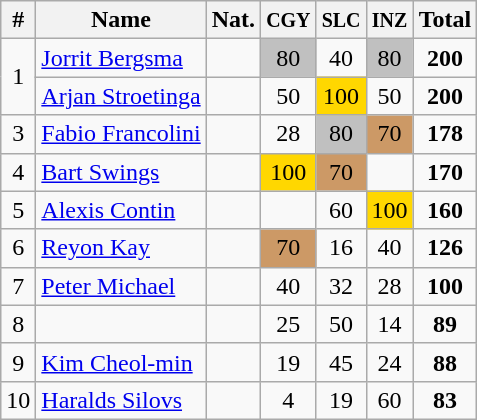<table class="wikitable" style="text-align:center;">
<tr>
<th>#</th>
<th>Name</th>
<th>Nat.</th>
<th><small>CGY</small></th>
<th><small>SLC</small></th>
<th><small>INZ</small></th>
<th>Total</th>
</tr>
<tr>
<td rowspan=2>1</td>
<td align=left><a href='#'>Jorrit Bergsma</a></td>
<td></td>
<td bgcolor=silver>80</td>
<td>40</td>
<td bgcolor=silver>80</td>
<td><strong>200</strong></td>
</tr>
<tr>
<td align=left><a href='#'>Arjan Stroetinga</a></td>
<td></td>
<td>50</td>
<td bgcolor=gold>100</td>
<td>50</td>
<td><strong>200</strong></td>
</tr>
<tr>
<td>3</td>
<td align=left><a href='#'>Fabio Francolini</a></td>
<td></td>
<td>28</td>
<td bgcolor=silver>80</td>
<td bgcolor=cc9966>70</td>
<td><strong>178</strong></td>
</tr>
<tr>
<td>4</td>
<td align=left><a href='#'>Bart Swings</a></td>
<td></td>
<td bgcolor=gold>100</td>
<td bgcolor=cc9966>70</td>
<td></td>
<td><strong>170</strong></td>
</tr>
<tr>
<td>5</td>
<td align=left><a href='#'>Alexis Contin</a></td>
<td></td>
<td></td>
<td>60</td>
<td bgcolor=gold>100</td>
<td><strong>160</strong></td>
</tr>
<tr>
<td>6</td>
<td align=left><a href='#'>Reyon Kay</a></td>
<td></td>
<td bgcolor=cc9966>70</td>
<td>16</td>
<td>40</td>
<td><strong>126</strong></td>
</tr>
<tr>
<td>7</td>
<td align=left><a href='#'>Peter Michael</a></td>
<td></td>
<td>40</td>
<td>32</td>
<td>28</td>
<td><strong>100</strong></td>
</tr>
<tr>
<td>8</td>
<td align=left></td>
<td></td>
<td>25</td>
<td>50</td>
<td>14</td>
<td><strong>89</strong></td>
</tr>
<tr>
<td>9</td>
<td align=left><a href='#'>Kim Cheol-min</a></td>
<td></td>
<td>19</td>
<td>45</td>
<td>24</td>
<td><strong>88</strong></td>
</tr>
<tr>
<td>10</td>
<td align=left><a href='#'>Haralds Silovs</a></td>
<td></td>
<td>4</td>
<td>19</td>
<td>60</td>
<td><strong>83</strong></td>
</tr>
</table>
